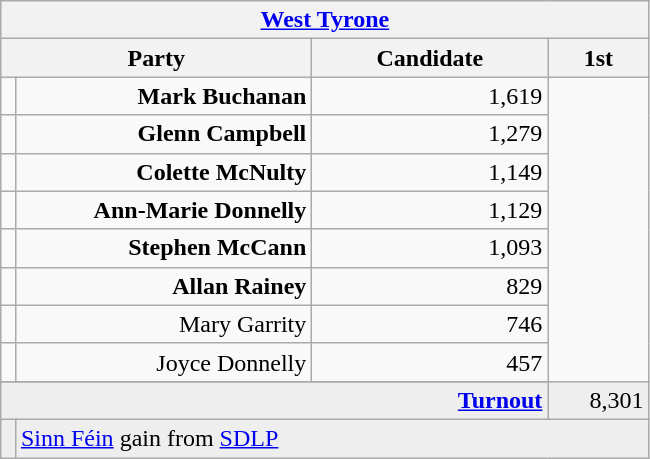<table class="wikitable">
<tr>
<th colspan="4" align="center"><a href='#'>West Tyrone</a></th>
</tr>
<tr>
<th colspan="2" align="center" width=200>Party</th>
<th width=150>Candidate</th>
<th width=60>1st </th>
</tr>
<tr>
<td></td>
<td align="right"><strong>Mark Buchanan</strong></td>
<td align="right">1,619</td>
</tr>
<tr>
<td></td>
<td align="right"><strong>Glenn Campbell</strong></td>
<td align="right">1,279</td>
</tr>
<tr>
<td></td>
<td align="right"><strong>Colette McNulty</strong></td>
<td align="right">1,149</td>
</tr>
<tr>
<td></td>
<td align="right"><strong>Ann-Marie Donnelly</strong></td>
<td align="right">1,129</td>
</tr>
<tr>
<td></td>
<td align="right"><strong>Stephen McCann</strong></td>
<td align="right">1,093</td>
</tr>
<tr>
<td></td>
<td align="right"><strong>Allan Rainey</strong></td>
<td align="right">829</td>
</tr>
<tr>
<td></td>
<td align="right">Mary Garrity</td>
<td align="right">746</td>
</tr>
<tr>
<td></td>
<td align="right">Joyce Donnelly</td>
<td align="right">457</td>
</tr>
<tr>
</tr>
<tr bgcolor="EEEEEE">
<td colspan=3 align="right"><strong><a href='#'>Turnout</a></strong></td>
<td align="right">8,301</td>
</tr>
<tr bgcolor="EEEEEE">
<td bgcolor=></td>
<td colspan=4 bgcolor="EEEEEE"><a href='#'>Sinn Féin</a> gain from <a href='#'>SDLP</a></td>
</tr>
</table>
